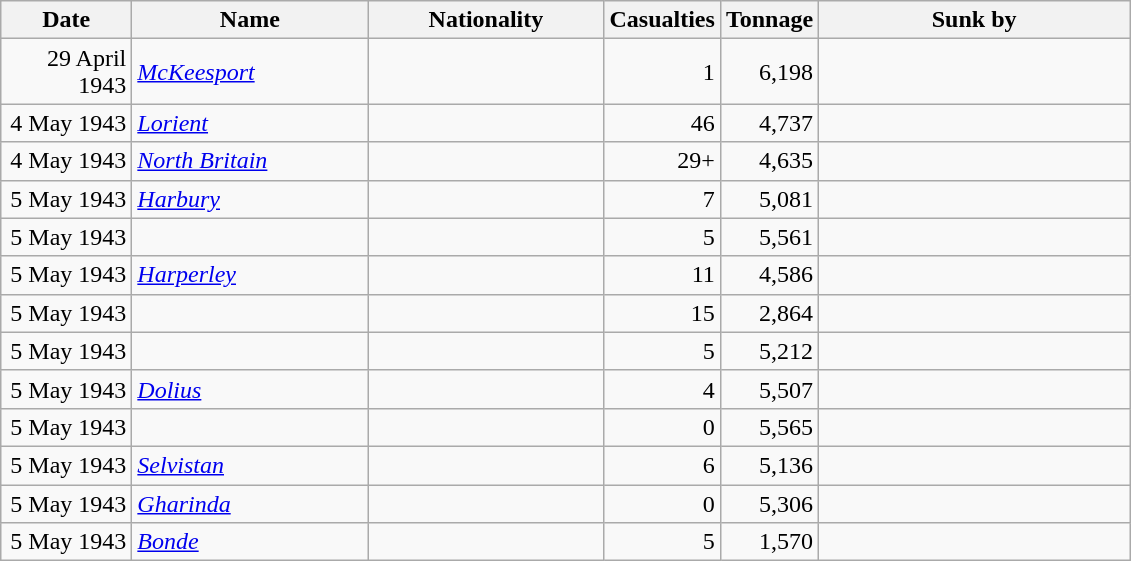<table class="wikitable sortable">
<tr>
<th scope="col" width="80px">Date</th>
<th scope="col" width="150px">Name</th>
<th scope="col" width="150px">Nationality</th>
<th scope="col" width="40px">Casualties</th>
<th scope="col" width="40px">Tonnage</th>
<th scope="col" width="200px">Sunk by</th>
</tr>
<tr>
<td align="right">29 April 1943</td>
<td align="left"><a href='#'><em>McKeesport</em></a></td>
<td align="left"></td>
<td align="right">1</td>
<td align="right">6,198</td>
<td align="left"></td>
</tr>
<tr>
<td align="right">4 May 1943</td>
<td align="left"><a href='#'><em>Lorient</em></a></td>
<td align="left"></td>
<td align="right">46</td>
<td align="right">4,737</td>
<td align="left"></td>
</tr>
<tr>
<td align="right">4 May 1943</td>
<td align="left"><a href='#'><em>North Britain</em></a></td>
<td align="left"></td>
<td align="right">29+</td>
<td align="right">4,635</td>
<td align="left"></td>
</tr>
<tr>
<td align="right">5 May 1943</td>
<td align="left"><a href='#'><em>Harbury</em></a></td>
<td align="left"></td>
<td align="right">7</td>
<td align="right">5,081</td>
<td align="left"></td>
</tr>
<tr>
<td align="right">5 May 1943</td>
<td align="left"></td>
<td align="left"></td>
<td align="right">5</td>
<td align="right">5,561</td>
<td align="left"></td>
</tr>
<tr>
<td align="right">5 May 1943</td>
<td align="left"><a href='#'><em>Harperley</em></a></td>
<td align="left"></td>
<td align="right">11</td>
<td align="right">4,586</td>
<td align="left"></td>
</tr>
<tr>
<td align="right">5 May 1943</td>
<td align="left"></td>
<td align="left"></td>
<td align="right">15</td>
<td align="right">2,864</td>
<td align="left"></td>
</tr>
<tr>
<td align="right">5 May 1943</td>
<td align="left"></td>
<td align="left"></td>
<td align="right">5</td>
<td align="right">5,212</td>
<td align="left"></td>
</tr>
<tr>
<td align="right">5 May 1943</td>
<td align="left"><a href='#'><em>Dolius</em></a></td>
<td align="left"></td>
<td align="right">4</td>
<td align="right">5,507</td>
<td align="left"></td>
</tr>
<tr>
<td align="right">5 May 1943</td>
<td align="left"></td>
<td align="left"></td>
<td align="right">0</td>
<td align="right">5,565</td>
<td align="left"></td>
</tr>
<tr>
<td align="right">5 May 1943</td>
<td align="left"><a href='#'><em>Selvistan</em></a></td>
<td align="left"></td>
<td align="right">6</td>
<td align="right">5,136</td>
<td align="left"></td>
</tr>
<tr>
<td align="right">5 May 1943</td>
<td align="left"><a href='#'><em>Gharinda</em></a></td>
<td align="left"></td>
<td align="right">0</td>
<td align="right">5,306</td>
<td align="left"></td>
</tr>
<tr>
<td align="right">5 May 1943</td>
<td align="left"><a href='#'><em>Bonde</em></a></td>
<td align="left"></td>
<td align="right">5</td>
<td align="right">1,570</td>
<td align="left"></td>
</tr>
</table>
